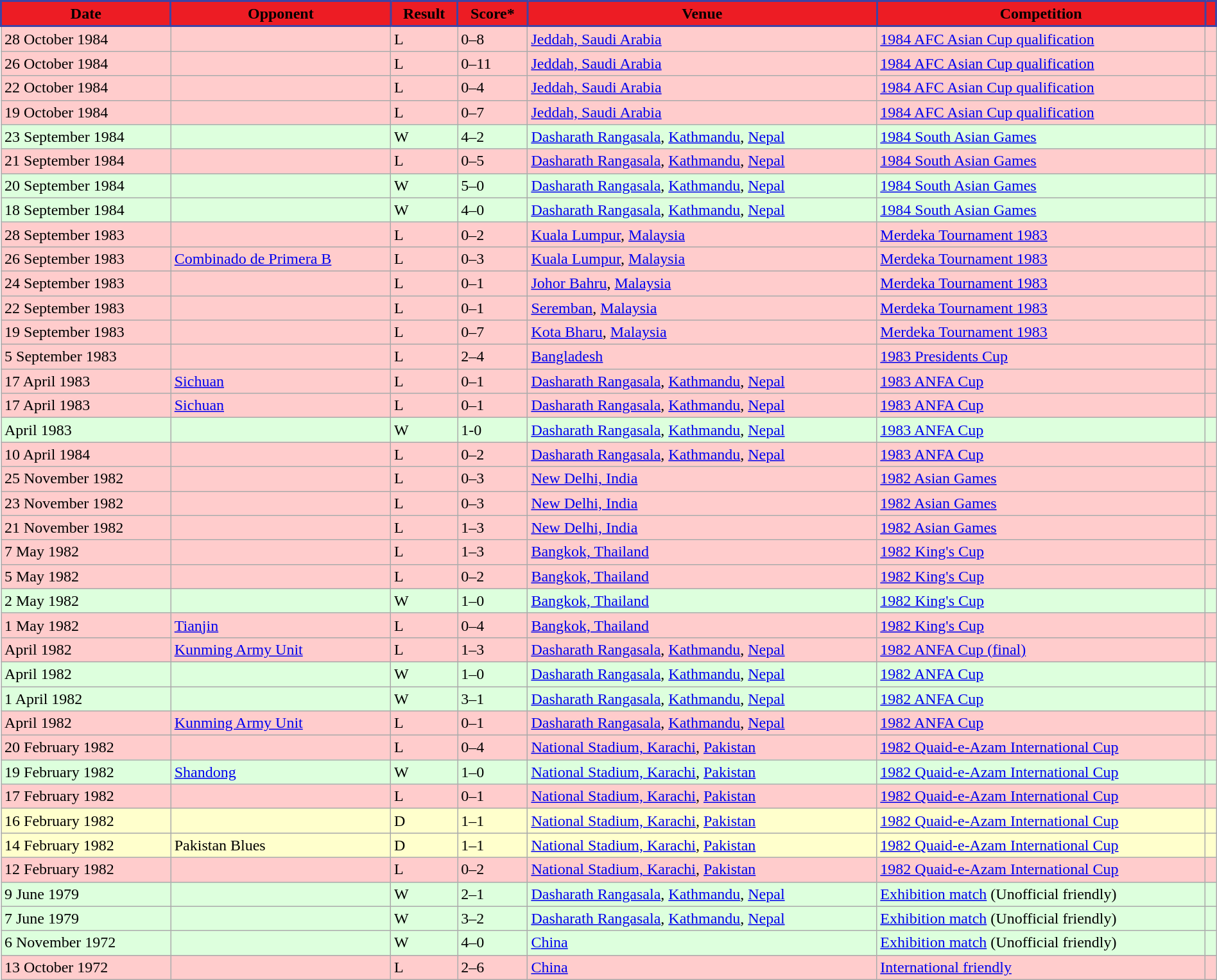<table width=100% class="wikitable">
<tr>
<th style="background:#ED1C24;border: 2px solid #3F43A4;"><span>Date</span></th>
<th style="background:#ED1C24;border: 2px solid #3F43A4;"><span>Opponent</span></th>
<th style="background:#ED1C24;border: 2px solid #3F43A4;"><span>Result</span></th>
<th style="background:#ED1C24;border: 2px solid #3F43A4;"><span>Score*</span></th>
<th style="background:#ED1C24;border: 2px solid #3F43A4;"><span>Venue</span></th>
<th style="background:#ED1C24;border: 2px solid #3F43A4;"><span>Competition</span></th>
<th style="background:#ED1C24;border: 2px solid #3F43A4;"><span></span></th>
</tr>
<tr bgcolor=#fcc>
<td>28 October 1984</td>
<td></td>
<td>L</td>
<td>0–8</td>
<td> <a href='#'>Jeddah, Saudi Arabia</a></td>
<td><a href='#'>1984 AFC Asian Cup qualification</a></td>
<td></td>
</tr>
<tr bgcolor=#fcc>
<td>26 October 1984</td>
<td></td>
<td>L</td>
<td>0–11</td>
<td> <a href='#'>Jeddah, Saudi Arabia</a></td>
<td><a href='#'>1984 AFC Asian Cup qualification</a></td>
<td></td>
</tr>
<tr bgcolor=#fcc>
<td>22 October 1984</td>
<td></td>
<td>L</td>
<td>0–4</td>
<td> <a href='#'>Jeddah, Saudi Arabia</a></td>
<td><a href='#'>1984 AFC Asian Cup qualification</a></td>
<td></td>
</tr>
<tr bgcolor=#fcc>
<td>19 October 1984</td>
<td></td>
<td>L</td>
<td>0–7</td>
<td> <a href='#'>Jeddah, Saudi Arabia</a></td>
<td><a href='#'>1984 AFC Asian Cup qualification</a></td>
<td></td>
</tr>
<tr bgcolor=#dfd>
<td>23 September 1984</td>
<td></td>
<td>W</td>
<td>4–2</td>
<td> <a href='#'>Dasharath Rangasala</a>, <a href='#'>Kathmandu</a>, <a href='#'>Nepal</a></td>
<td><a href='#'>1984 South Asian Games</a></td>
<td></td>
</tr>
<tr bgcolor=#fcc>
<td>21 September 1984</td>
<td></td>
<td>L</td>
<td>0–5</td>
<td> <a href='#'>Dasharath Rangasala</a>, <a href='#'>Kathmandu</a>, <a href='#'>Nepal</a></td>
<td><a href='#'>1984 South Asian Games</a></td>
<td></td>
</tr>
<tr bgcolor=#dfd>
<td>20 September 1984</td>
<td></td>
<td>W</td>
<td>5–0</td>
<td> <a href='#'>Dasharath Rangasala</a>, <a href='#'>Kathmandu</a>, <a href='#'>Nepal</a></td>
<td><a href='#'>1984 South Asian Games</a></td>
<td></td>
</tr>
<tr bgcolor=#dfd>
<td>18 September 1984</td>
<td></td>
<td>W</td>
<td>4–0</td>
<td> <a href='#'>Dasharath Rangasala</a>, <a href='#'>Kathmandu</a>, <a href='#'>Nepal</a></td>
<td><a href='#'>1984 South Asian Games</a></td>
<td></td>
</tr>
<tr bgcolor=#fcc>
<td>28 September 1983</td>
<td></td>
<td>L</td>
<td>0–2</td>
<td> <a href='#'>Kuala Lumpur</a>, <a href='#'>Malaysia</a></td>
<td><a href='#'>Merdeka Tournament 1983</a></td>
<td></td>
</tr>
<tr bgcolor=#fcc>
<td>26 September 1983</td>
<td> <a href='#'>Combinado de Primera B</a></td>
<td>L</td>
<td>0–3</td>
<td> <a href='#'>Kuala Lumpur</a>, <a href='#'>Malaysia</a></td>
<td><a href='#'>Merdeka Tournament 1983</a></td>
<td></td>
</tr>
<tr bgcolor=#fcc>
<td>24 September 1983</td>
<td></td>
<td>L</td>
<td>0–1</td>
<td> <a href='#'>Johor Bahru</a>, <a href='#'>Malaysia</a></td>
<td><a href='#'>Merdeka Tournament 1983</a></td>
<td></td>
</tr>
<tr bgcolor=#fcc>
<td>22 September 1983</td>
<td></td>
<td>L</td>
<td>0–1</td>
<td> <a href='#'>Seremban</a>, <a href='#'>Malaysia</a></td>
<td><a href='#'>Merdeka Tournament 1983</a></td>
<td></td>
</tr>
<tr bgcolor=#fcc>
<td>19 September 1983</td>
<td></td>
<td>L</td>
<td>0–7</td>
<td> <a href='#'>Kota Bharu</a>, <a href='#'>Malaysia</a></td>
<td><a href='#'>Merdeka Tournament 1983</a></td>
<td></td>
</tr>
<tr bgcolor=#fcc>
<td>5 September 1983</td>
<td></td>
<td>L</td>
<td>2–4</td>
<td> <a href='#'>Bangladesh</a></td>
<td><a href='#'>1983 Presidents Cup</a></td>
<td></td>
</tr>
<tr bgcolor=#fcc>
<td>17 April 1983</td>
<td> <a href='#'>Sichuan</a></td>
<td>L</td>
<td>0–1</td>
<td> <a href='#'>Dasharath Rangasala</a>, <a href='#'>Kathmandu</a>, <a href='#'>Nepal</a></td>
<td><a href='#'>1983 ANFA Cup</a></td>
<td></td>
</tr>
<tr bgcolor=#fcc>
<td>17 April 1983</td>
<td> <a href='#'>Sichuan</a></td>
<td>L</td>
<td>0–1</td>
<td> <a href='#'>Dasharath Rangasala</a>, <a href='#'>Kathmandu</a>, <a href='#'>Nepal</a></td>
<td><a href='#'>1983 ANFA Cup</a></td>
<td></td>
</tr>
<tr bgcolor=#dfd>
<td>April 1983</td>
<td></td>
<td>W</td>
<td>1-0</td>
<td> <a href='#'>Dasharath Rangasala</a>, <a href='#'>Kathmandu</a>, <a href='#'>Nepal</a></td>
<td><a href='#'>1983 ANFA Cup</a></td>
<td></td>
</tr>
<tr bgcolor=#fcc>
<td>10 April 1984</td>
<td></td>
<td>L</td>
<td>0–2</td>
<td> <a href='#'>Dasharath Rangasala</a>, <a href='#'>Kathmandu</a>, <a href='#'>Nepal</a></td>
<td><a href='#'>1983 ANFA Cup</a></td>
<td></td>
</tr>
<tr bgcolor=#fcc>
<td>25 November 1982</td>
<td></td>
<td>L</td>
<td>0–3</td>
<td> <a href='#'>New Delhi, India</a></td>
<td><a href='#'>1982 Asian Games</a></td>
<td></td>
</tr>
<tr bgcolor=#fcc>
<td>23 November 1982</td>
<td></td>
<td>L</td>
<td>0–3</td>
<td> <a href='#'>New Delhi, India</a></td>
<td><a href='#'>1982 Asian Games</a></td>
<td></td>
</tr>
<tr bgcolor=#fcc>
<td>21 November 1982</td>
<td></td>
<td>L</td>
<td>1–3</td>
<td> <a href='#'>New Delhi, India</a></td>
<td><a href='#'>1982 Asian Games</a></td>
<td></td>
</tr>
<tr bgcolor=#fcc>
<td>7 May 1982</td>
<td></td>
<td>L</td>
<td>1–3</td>
<td> <a href='#'>Bangkok, Thailand</a></td>
<td><a href='#'>1982 King's Cup</a></td>
<td></td>
</tr>
<tr bgcolor=#fcc>
<td>5 May 1982</td>
<td></td>
<td>L</td>
<td>0–2</td>
<td> <a href='#'>Bangkok, Thailand</a></td>
<td><a href='#'>1982 King's Cup</a></td>
<td></td>
</tr>
<tr bgcolor=#dfd>
<td>2 May 1982</td>
<td></td>
<td>W</td>
<td>1–0</td>
<td> <a href='#'>Bangkok, Thailand</a></td>
<td><a href='#'>1982 King's Cup</a></td>
<td></td>
</tr>
<tr bgcolor=#fcc>
<td>1 May 1982</td>
<td> <a href='#'>Tianjin</a></td>
<td>L</td>
<td>0–4</td>
<td> <a href='#'>Bangkok, Thailand</a></td>
<td><a href='#'>1982 King's Cup</a></td>
<td></td>
</tr>
<tr bgcolor=#fcc>
<td>April 1982</td>
<td> <a href='#'>Kunming Army Unit</a></td>
<td>L</td>
<td>1–3</td>
<td> <a href='#'>Dasharath Rangasala</a>, <a href='#'>Kathmandu</a>, <a href='#'>Nepal</a></td>
<td><a href='#'>1982 ANFA Cup (final)</a></td>
<td></td>
</tr>
<tr bgcolor=#dfd>
<td>April 1982</td>
<td></td>
<td>W</td>
<td>1–0</td>
<td> <a href='#'>Dasharath Rangasala</a>, <a href='#'>Kathmandu</a>, <a href='#'>Nepal</a></td>
<td><a href='#'>1982 ANFA Cup</a></td>
<td></td>
</tr>
<tr bgcolor=#dfd>
<td>1 April 1982</td>
<td></td>
<td>W</td>
<td>3–1</td>
<td> <a href='#'>Dasharath Rangasala</a>, <a href='#'>Kathmandu</a>, <a href='#'>Nepal</a></td>
<td><a href='#'>1982 ANFA Cup</a></td>
<td></td>
</tr>
<tr bgcolor=#fcc>
<td>April 1982</td>
<td> <a href='#'>Kunming Army Unit</a></td>
<td>L</td>
<td>0–1</td>
<td> <a href='#'>Dasharath Rangasala</a>, <a href='#'>Kathmandu</a>, <a href='#'>Nepal</a></td>
<td><a href='#'>1982 ANFA Cup</a></td>
<td></td>
</tr>
<tr bgcolor=#fcc>
<td>20 February 1982</td>
<td></td>
<td>L</td>
<td>0–4</td>
<td> <a href='#'>National Stadium, Karachi</a>, <a href='#'>Pakistan</a></td>
<td><a href='#'>1982 Quaid-e-Azam International Cup</a></td>
<td></td>
</tr>
<tr bgcolor=#dfd>
<td>19 February 1982</td>
<td> <a href='#'>Shandong</a></td>
<td>W</td>
<td>1–0</td>
<td> <a href='#'>National Stadium, Karachi</a>, <a href='#'>Pakistan</a></td>
<td><a href='#'>1982 Quaid-e-Azam International Cup</a></td>
<td></td>
</tr>
<tr bgcolor="#fcc">
<td>17 February 1982</td>
<td></td>
<td>L</td>
<td>0–1</td>
<td> <a href='#'>National Stadium, Karachi</a>, <a href='#'>Pakistan</a></td>
<td><a href='#'>1982 Quaid-e-Azam International Cup</a></td>
<td></td>
</tr>
<tr bgcolor="#FFFFCC">
<td>16 February 1982</td>
<td></td>
<td>D</td>
<td>1–1</td>
<td> <a href='#'>National Stadium, Karachi</a>, <a href='#'>Pakistan</a></td>
<td><a href='#'>1982 Quaid-e-Azam International Cup</a></td>
<td></td>
</tr>
<tr bgcolor="#FFFFCC">
<td>14 February 1982</td>
<td> Pakistan Blues</td>
<td>D</td>
<td>1–1</td>
<td> <a href='#'>National Stadium, Karachi</a>, <a href='#'>Pakistan</a></td>
<td><a href='#'>1982 Quaid-e-Azam International Cup</a></td>
<td></td>
</tr>
<tr bgcolor=#fcc>
<td>12 February 1982</td>
<td></td>
<td>L</td>
<td>0–2</td>
<td> <a href='#'>National Stadium, Karachi</a>, <a href='#'>Pakistan</a></td>
<td><a href='#'>1982 Quaid-e-Azam International Cup</a></td>
<td></td>
</tr>
<tr bgcolor=#dfd>
<td>9 June 1979</td>
<td></td>
<td>W</td>
<td>2–1</td>
<td> <a href='#'>Dasharath Rangasala</a>, <a href='#'>Kathmandu</a>, <a href='#'>Nepal</a></td>
<td><a href='#'>Exhibition match</a> (Unofficial friendly)</td>
<td></td>
</tr>
<tr bgcolor=#dfd>
<td>7 June 1979</td>
<td></td>
<td>W</td>
<td>3–2</td>
<td> <a href='#'>Dasharath Rangasala</a>, <a href='#'>Kathmandu</a>, <a href='#'>Nepal</a></td>
<td><a href='#'>Exhibition match</a> (Unofficial friendly)</td>
<td></td>
</tr>
<tr bgcolor=#dfd>
<td>6 November 1972</td>
<td></td>
<td>W</td>
<td>4–0</td>
<td> <a href='#'>China</a></td>
<td><a href='#'>Exhibition match</a> (Unofficial friendly)</td>
<td></td>
</tr>
<tr bgcolor=#fcc>
<td>13 October 1972</td>
<td></td>
<td>L</td>
<td>2–6</td>
<td> <a href='#'>China</a></td>
<td><a href='#'>International friendly</a></td>
<td></td>
</tr>
</table>
